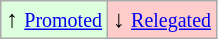<table class="wikitable" align="center">
<tr>
<td bgcolor="#ddffdd">↑ <small><a href='#'>Promoted</a></small></td>
<td bgcolor="#ffcccc">↓ <small><a href='#'>Relegated</a></small></td>
</tr>
</table>
